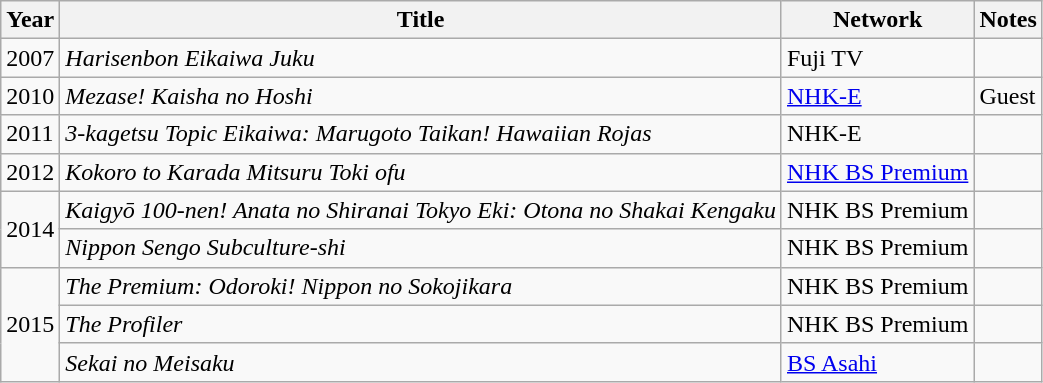<table class="wikitable">
<tr>
<th>Year</th>
<th>Title</th>
<th>Network</th>
<th>Notes</th>
</tr>
<tr>
<td>2007</td>
<td><em>Harisenbon Eikaiwa Juku</em></td>
<td>Fuji TV</td>
<td></td>
</tr>
<tr>
<td>2010</td>
<td><em>Mezase! Kaisha no Hoshi</em></td>
<td><a href='#'>NHK-E</a></td>
<td>Guest</td>
</tr>
<tr>
<td>2011</td>
<td><em>3-kagetsu Topic Eikaiwa: Marugoto Taikan! Hawaiian Rojas</em></td>
<td>NHK-E</td>
<td></td>
</tr>
<tr>
<td>2012</td>
<td><em>Kokoro to Karada Mitsuru Toki ofu</em></td>
<td><a href='#'>NHK BS Premium</a></td>
<td></td>
</tr>
<tr>
<td rowspan="2">2014</td>
<td><em>Kaigyō 100-nen! Anata no Shiranai Tokyo Eki: Otona no Shakai Kengaku</em></td>
<td>NHK BS Premium</td>
<td></td>
</tr>
<tr>
<td><em>Nippon Sengo Subculture-shi</em></td>
<td>NHK BS Premium</td>
<td></td>
</tr>
<tr>
<td rowspan="3">2015</td>
<td><em>The Premium: Odoroki! Nippon no Sokojikara</em></td>
<td>NHK BS Premium</td>
<td></td>
</tr>
<tr>
<td><em>The Profiler</em></td>
<td>NHK BS Premium</td>
<td></td>
</tr>
<tr>
<td><em>Sekai no Meisaku</em></td>
<td><a href='#'>BS Asahi</a></td>
<td></td>
</tr>
</table>
